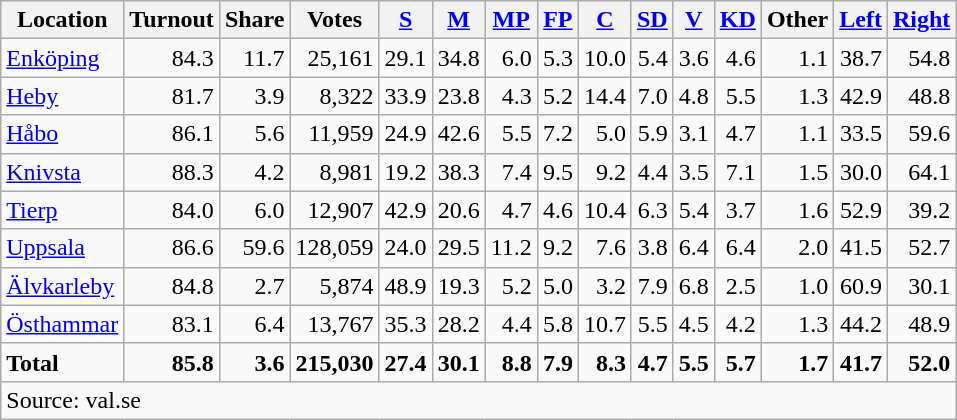<table class="wikitable sortable" style=text-align:right>
<tr>
<th>Location</th>
<th>Turnout</th>
<th>Share</th>
<th>Votes</th>
<th><a href='#'>S</a></th>
<th><a href='#'>M</a></th>
<th><a href='#'>MP</a></th>
<th><a href='#'>FP</a></th>
<th><a href='#'>C</a></th>
<th><a href='#'>SD</a></th>
<th><a href='#'>V</a></th>
<th><a href='#'>KD</a></th>
<th>Other</th>
<th><a href='#'>Left</a></th>
<th><a href='#'>Right</a></th>
</tr>
<tr>
<td align=left><a href='#'>Enköping</a></td>
<td>84.3</td>
<td>11.7</td>
<td>25,161</td>
<td>29.1</td>
<td>34.8</td>
<td>6.0</td>
<td>5.3</td>
<td>10.0</td>
<td>5.4</td>
<td>3.6</td>
<td>4.6</td>
<td>1.1</td>
<td>38.7</td>
<td>54.8</td>
</tr>
<tr>
<td align=left><a href='#'>Heby</a></td>
<td>81.7</td>
<td>3.9</td>
<td>8,322</td>
<td>33.9</td>
<td>23.8</td>
<td>4.3</td>
<td>5.2</td>
<td>14.4</td>
<td>7.0</td>
<td>4.8</td>
<td>5.5</td>
<td>1.3</td>
<td>42.9</td>
<td>48.8</td>
</tr>
<tr>
<td align=left><a href='#'>Håbo</a></td>
<td>86.1</td>
<td>5.6</td>
<td>11,959</td>
<td>24.9</td>
<td>42.6</td>
<td>5.5</td>
<td>7.2</td>
<td>5.0</td>
<td>5.9</td>
<td>3.1</td>
<td>4.7</td>
<td>1.1</td>
<td>33.5</td>
<td>59.6</td>
</tr>
<tr>
<td align=left><a href='#'>Knivsta</a></td>
<td>88.3</td>
<td>4.2</td>
<td>8,981</td>
<td>19.2</td>
<td>38.3</td>
<td>7.4</td>
<td>9.5</td>
<td>9.2</td>
<td>4.4</td>
<td>3.5</td>
<td>7.1</td>
<td>1.5</td>
<td>30.0</td>
<td>64.1</td>
</tr>
<tr>
<td align=left><a href='#'>Tierp</a></td>
<td>84.0</td>
<td>6.0</td>
<td>12,907</td>
<td>42.9</td>
<td>20.6</td>
<td>4.7</td>
<td>4.6</td>
<td>10.4</td>
<td>6.3</td>
<td>5.4</td>
<td>3.7</td>
<td>1.6</td>
<td>52.9</td>
<td>39.2</td>
</tr>
<tr>
<td align=left><a href='#'>Uppsala</a></td>
<td>86.6</td>
<td>59.6</td>
<td>128,059</td>
<td>24.0</td>
<td>29.5</td>
<td>11.2</td>
<td>9.2</td>
<td>7.6</td>
<td>3.8</td>
<td>6.4</td>
<td>6.4</td>
<td>2.0</td>
<td>41.5</td>
<td>52.7</td>
</tr>
<tr>
<td align=left><a href='#'>Älvkarleby</a></td>
<td>84.8</td>
<td>2.7</td>
<td>5,874</td>
<td>48.9</td>
<td>19.3</td>
<td>5.2</td>
<td>5.0</td>
<td>3.2</td>
<td>7.9</td>
<td>6.8</td>
<td>2.5</td>
<td>1.0</td>
<td>60.9</td>
<td>30.1</td>
</tr>
<tr>
<td align=left><a href='#'>Östhammar</a></td>
<td>83.1</td>
<td>6.4</td>
<td>13,767</td>
<td>35.3</td>
<td>28.2</td>
<td>4.4</td>
<td>5.8</td>
<td>10.7</td>
<td>5.5</td>
<td>4.5</td>
<td>4.2</td>
<td>1.3</td>
<td>44.2</td>
<td>48.9</td>
</tr>
<tr>
<td align=left><strong>Total</strong></td>
<td><strong>85.8</strong></td>
<td><strong>3.6</strong></td>
<td><strong>215,030</strong></td>
<td><strong>27.4</strong></td>
<td><strong>30.1</strong></td>
<td><strong>8.8</strong></td>
<td><strong>7.9</strong></td>
<td><strong>8.3</strong></td>
<td><strong>4.7</strong></td>
<td><strong>5.5</strong></td>
<td><strong>5.7</strong></td>
<td><strong>1.7</strong></td>
<td><strong>41.7</strong></td>
<td><strong>52.0</strong></td>
</tr>
<tr>
<td align=left colspan=15>Source: val.se </td>
</tr>
</table>
